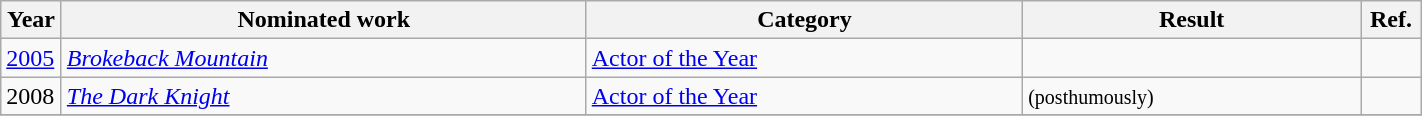<table class="wikitable sortable" width=75%>
<tr>
<th width = 33px>Year</th>
<th>Nominated work</th>
<th>Category</th>
<th>Result</th>
<th width = 33px>Ref.</th>
</tr>
<tr>
<td><a href='#'>2005</a></td>
<td><em><a href='#'>Brokeback Mountain</a></em></td>
<td><a href='#'>Actor of the Year</a></td>
<td></td>
<td></td>
</tr>
<tr>
<td>2008</td>
<td><em><a href='#'>The Dark Knight</a></em></td>
<td><a href='#'>Actor of the Year</a></td>
<td> <small>(posthumously)</small></td>
<td></td>
</tr>
<tr>
</tr>
</table>
